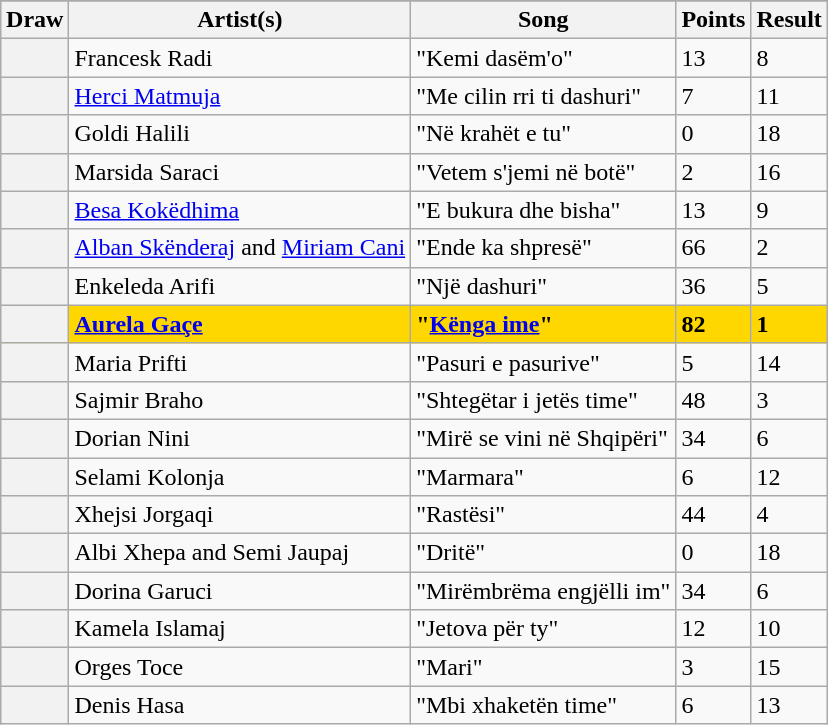<table class="sortable wikitable" style="margin: 1em auto 1em auto;">
<tr>
</tr>
<tr>
<th>Draw</th>
<th>Artist(s)</th>
<th>Song</th>
<th>Points</th>
<th>Result</th>
</tr>
<tr>
<th scope="row"></th>
<td>Francesk Radi</td>
<td>"Kemi dasëm'o"</td>
<td>13</td>
<td>8</td>
</tr>
<tr>
<th scope="row"></th>
<td><a href='#'>Herci Matmuja</a></td>
<td>"Me cilin rri ti dashuri"</td>
<td>7</td>
<td>11</td>
</tr>
<tr>
<th scope="row"></th>
<td>Goldi Halili</td>
<td>"Në krahët e tu"</td>
<td>0</td>
<td>18</td>
</tr>
<tr>
<th scope="row"></th>
<td>Marsida Saraci</td>
<td>"Vetem s'jemi në botë"</td>
<td>2</td>
<td>16</td>
</tr>
<tr>
<th scope="row"></th>
<td><a href='#'>Besa Kokëdhima</a></td>
<td>"E bukura dhe bisha"</td>
<td>13</td>
<td>9</td>
</tr>
<tr>
<th scope="row"></th>
<td><a href='#'>Alban Skënderaj</a> and <a href='#'>Miriam Cani</a></td>
<td>"Ende ka shpresë"</td>
<td>66</td>
<td>2</td>
</tr>
<tr>
<th scope="row"></th>
<td>Enkeleda Arifi</td>
<td>"Një dashuri"</td>
<td>36</td>
<td>5</td>
</tr>
<tr style="font-weight:bold; background:gold;">
<th scope="row"></th>
<td><a href='#'>Aurela Gaçe</a></td>
<td>"<a href='#'>Kënga ime</a>"</td>
<td>82</td>
<td>1</td>
</tr>
<tr>
<th scope="row"></th>
<td>Maria Prifti</td>
<td>"Pasuri e pasurive"</td>
<td>5</td>
<td>14</td>
</tr>
<tr>
<th scope="row"></th>
<td>Sajmir Braho</td>
<td>"Shtegëtar i jetës time"</td>
<td>48</td>
<td>3</td>
</tr>
<tr>
<th scope="row"></th>
<td>Dorian Nini</td>
<td>"Mirë se vini në Shqipëri"</td>
<td>34</td>
<td>6</td>
</tr>
<tr>
<th scope="row"></th>
<td>Selami Kolonja</td>
<td>"Marmara"</td>
<td>6</td>
<td>12</td>
</tr>
<tr>
<th scope="row"></th>
<td>Xhejsi Jorgaqi</td>
<td>"Rastësi"</td>
<td>44</td>
<td>4</td>
</tr>
<tr>
<th scope="row"></th>
<td>Albi Xhepa and Semi Jaupaj</td>
<td>"Dritë"</td>
<td>0</td>
<td>18</td>
</tr>
<tr>
<th scope="row"></th>
<td>Dorina Garuci</td>
<td>"Mirëmbrëma engjëlli im"</td>
<td>34</td>
<td>6</td>
</tr>
<tr>
<th scope="row"></th>
<td>Kamela Islamaj</td>
<td>"Jetova për ty"</td>
<td>12</td>
<td>10</td>
</tr>
<tr>
<th scope="row"></th>
<td>Orges Toce</td>
<td>"Mari"</td>
<td>3</td>
<td>15</td>
</tr>
<tr>
<th scope="row"></th>
<td>Denis Hasa</td>
<td>"Mbi xhaketën time"</td>
<td>6</td>
<td>13</td>
</tr>
</table>
